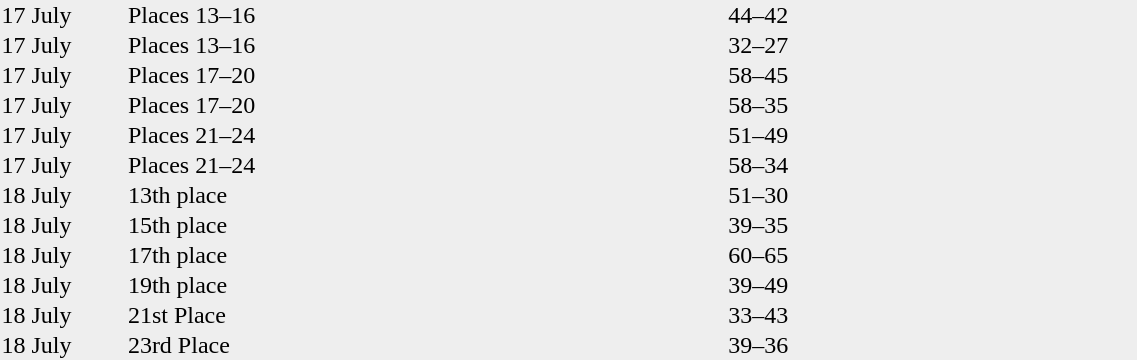<table cellspacing=0 width=60% style=background:#eeeeee>
<tr>
<td width=10%>17 July</td>
<td width=20%>Places 13–16</td>
<td align=right width=20%></td>
<td align=center width=20%>44–42</td>
<td align=left width=20%></td>
</tr>
<tr>
<td>17 July</td>
<td>Places 13–16</td>
<td align=right></td>
<td align=center>32–27</td>
<td align=left></td>
</tr>
<tr>
<td>17 July</td>
<td>Places 17–20</td>
<td align=right></td>
<td align=center>58–45</td>
<td align=left></td>
</tr>
<tr>
<td>17 July</td>
<td>Places 17–20</td>
<td align=right></td>
<td align=center>58–35</td>
<td align=left></td>
</tr>
<tr>
<td>17 July</td>
<td>Places 21–24</td>
<td align=right></td>
<td align=center>51–49</td>
<td align=left></td>
</tr>
<tr>
<td>17 July</td>
<td>Places 21–24</td>
<td align=right></td>
<td align=center>58–34</td>
<td align=left></td>
</tr>
<tr>
<td>18 July</td>
<td>13th place</td>
<td align=right></td>
<td align=center>51–30</td>
<td align=left></td>
</tr>
<tr>
<td>18 July</td>
<td>15th place</td>
<td align=right></td>
<td align=center>39–35</td>
<td align=left></td>
</tr>
<tr>
<td>18 July</td>
<td>17th place</td>
<td align=right></td>
<td align=center>60–65</td>
<td align=left></td>
</tr>
<tr>
<td>18 July</td>
<td>19th place</td>
<td align=right></td>
<td align=center>39–49</td>
<td align=left></td>
</tr>
<tr>
<td>18 July</td>
<td>21st Place</td>
<td align=right></td>
<td align=center>33–43</td>
<td align=left></td>
</tr>
<tr>
<td>18 July</td>
<td>23rd Place</td>
<td align=right></td>
<td align=center>39–36</td>
<td align=left></td>
</tr>
</table>
